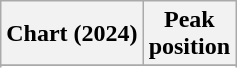<table class="wikitable sortable plainrowheaders" style="text-align:center;">
<tr>
<th scope="col">Chart (2024)</th>
<th scope="col">Peak<br>position</th>
</tr>
<tr>
</tr>
<tr>
</tr>
<tr>
</tr>
<tr>
</tr>
<tr>
</tr>
<tr>
</tr>
<tr>
</tr>
<tr>
</tr>
<tr>
</tr>
<tr>
</tr>
<tr>
</tr>
<tr>
</tr>
<tr>
</tr>
</table>
